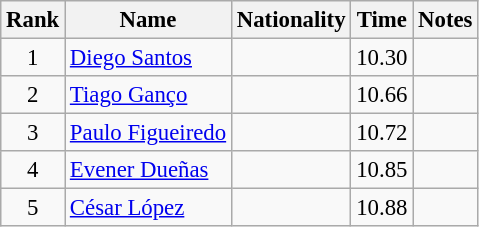<table class="wikitable sortable" style="text-align:center;font-size:95%">
<tr>
<th>Rank</th>
<th>Name</th>
<th>Nationality</th>
<th>Time</th>
<th>Notes</th>
</tr>
<tr>
<td>1</td>
<td align=left><a href='#'>Diego Santos</a></td>
<td align=left></td>
<td>10.30</td>
<td></td>
</tr>
<tr>
<td>2</td>
<td align=left><a href='#'>Tiago Ganço</a></td>
<td align=left></td>
<td>10.66</td>
<td></td>
</tr>
<tr>
<td>3</td>
<td align=left><a href='#'>Paulo Figueiredo</a></td>
<td align=left></td>
<td>10.72</td>
<td></td>
</tr>
<tr>
<td>4</td>
<td align=left><a href='#'>Evener Dueñas</a></td>
<td align=left></td>
<td>10.85</td>
<td></td>
</tr>
<tr>
<td>5</td>
<td align=left><a href='#'>César López</a></td>
<td align=left></td>
<td>10.88</td>
<td></td>
</tr>
</table>
